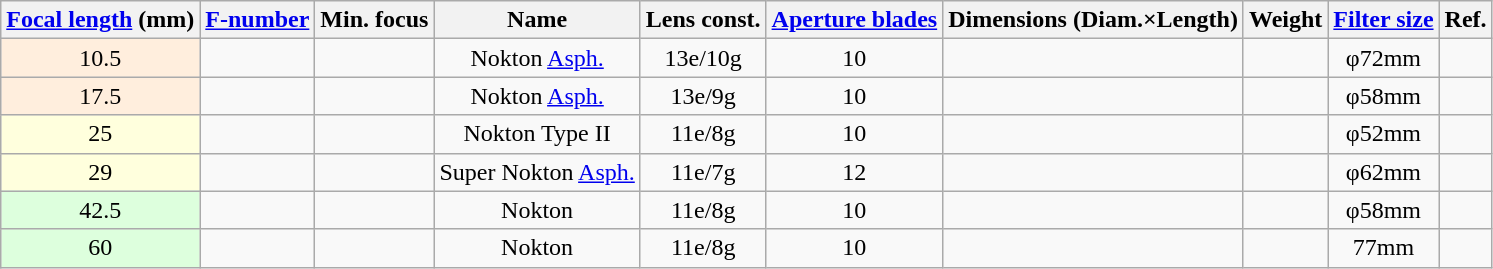<table class="wikitable sortable" style="font-size:100%;text-align:center;">
<tr>
<th><a href='#'>Focal length</a> (mm)</th>
<th><a href='#'>F-number</a></th>
<th>Min. focus</th>
<th>Name</th>
<th>Lens const.</th>
<th><a href='#'>Aperture blades</a></th>
<th>Dimensions (Diam.×Length)</th>
<th>Weight</th>
<th><a href='#'>Filter size</a></th>
<th class="unsortable">Ref.</th>
</tr>
<tr>
<td ! style = "background:#fed;">10.5</td>
<td></td>
<td></td>
<td>Nokton <a href='#'>Asph.</a></td>
<td>13e/10g</td>
<td>10</td>
<td></td>
<td></td>
<td>φ72mm</td>
<td></td>
</tr>
<tr>
<td ! style = "background:#fed;">17.5</td>
<td></td>
<td></td>
<td>Nokton <a href='#'>Asph.</a></td>
<td>13e/9g</td>
<td>10</td>
<td></td>
<td></td>
<td>φ58mm</td>
<td></td>
</tr>
<tr>
<td ! style = "background:#ffd;">25</td>
<td></td>
<td></td>
<td>Nokton Type II</td>
<td>11e/8g</td>
<td>10</td>
<td></td>
<td></td>
<td>φ52mm</td>
<td></td>
</tr>
<tr>
<td ! style = "background:#ffd;">29</td>
<td></td>
<td></td>
<td>Super Nokton <a href='#'>Asph.</a></td>
<td>11e/7g</td>
<td>12</td>
<td></td>
<td></td>
<td>φ62mm</td>
<td></td>
</tr>
<tr>
<td ! style = "background:#dfd;">42.5</td>
<td></td>
<td></td>
<td>Nokton</td>
<td>11e/8g</td>
<td>10</td>
<td></td>
<td></td>
<td>φ58mm</td>
<td></td>
</tr>
<tr>
<td ! style = "background:#dfd;">60</td>
<td></td>
<td></td>
<td>Nokton</td>
<td>11e/8g</td>
<td>10</td>
<td></td>
<td></td>
<td>77mm</td>
<td></td>
</tr>
</table>
